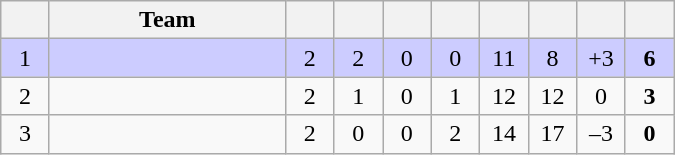<table class="wikitable" style="text-align: center; font-size: 100%;">
<tr>
<th width="25"></th>
<th width="150">Team</th>
<th width="25"></th>
<th width="25"></th>
<th width="25"></th>
<th width="25"></th>
<th width="25"></th>
<th width="25"></th>
<th width="25"></th>
<th width="25"></th>
</tr>
<tr style="background-color: #ccccff;">
<td>1</td>
<td align=left></td>
<td>2</td>
<td>2</td>
<td>0</td>
<td>0</td>
<td>11</td>
<td>8</td>
<td>+3</td>
<td><strong>6</strong></td>
</tr>
<tr>
<td>2</td>
<td align=left></td>
<td>2</td>
<td>1</td>
<td>0</td>
<td>1</td>
<td>12</td>
<td>12</td>
<td>0</td>
<td><strong>3</strong></td>
</tr>
<tr>
<td>3</td>
<td align=left></td>
<td>2</td>
<td>0</td>
<td>0</td>
<td>2</td>
<td>14</td>
<td>17</td>
<td>–3</td>
<td><strong>0</strong></td>
</tr>
</table>
